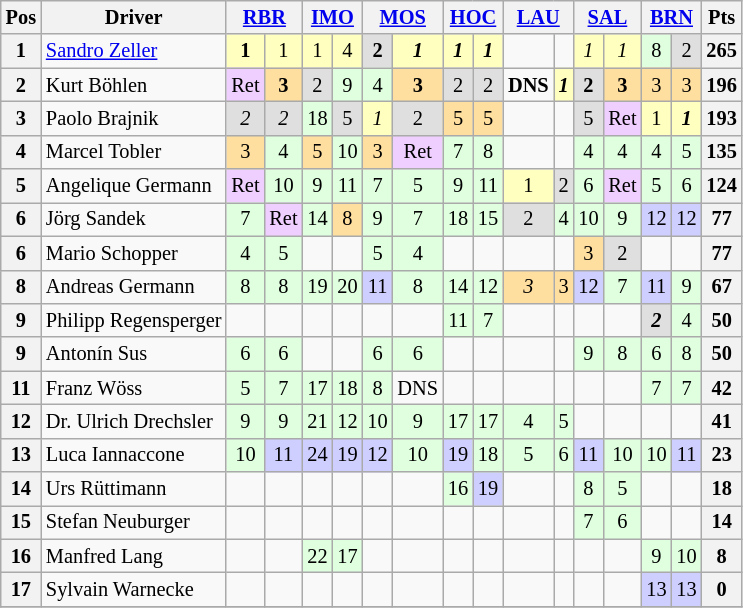<table class="wikitable" style="font-size: 85%; text-align: center;">
<tr valign="top">
<th valign=middle>Pos</th>
<th valign=middle>Driver</th>
<th colspan=2><a href='#'>RBR</a><br></th>
<th colspan=2><a href='#'>IMO</a><br></th>
<th colspan=2><a href='#'>MOS</a><br></th>
<th colspan=2><a href='#'>HOC</a><br></th>
<th colspan=2><a href='#'>LAU</a><br></th>
<th colspan=2><a href='#'>SAL</a><br></th>
<th colspan=2><a href='#'>BRN</a><br></th>
<th valign="middle">Pts</th>
</tr>
<tr>
<th>1</th>
<td align=left> <a href='#'>Sandro Zeller</a></td>
<td style="background:#FFFFBF;"><strong>1</strong></td>
<td style="background:#FFFFBF;">1</td>
<td style="background:#FFFFBF;">1</td>
<td style="background:#FFFFBF;">4</td>
<td style="background:#DFDFDF;"><strong>2</strong></td>
<td style="background:#FFFFBF;"><strong><em>1</em></strong></td>
<td style="background:#FFFFBF;"><strong><em>1</em></strong></td>
<td style="background:#FFFFBF;"><strong><em>1</em></strong></td>
<td></td>
<td></td>
<td style="background:#FFFFBF;"><em>1</em></td>
<td style="background:#FFFFBF;"><em>1</em></td>
<td style="background:#DFFFDF;">8</td>
<td style="background:#DFDFDF;">2</td>
<th>265</th>
</tr>
<tr>
<th>2</th>
<td align=left> Kurt Böhlen</td>
<td style="background:#EFCFFF;">Ret</td>
<td style="background:#FFDF9F;"><strong>3</strong></td>
<td style="background:#DFDFDF;">2</td>
<td style="background:#DFFFDF;">9</td>
<td style="background:#DFFFDF;">4</td>
<td style="background:#FFDF9F;"><strong>3</strong></td>
<td style="background:#DFDFDF;">2</td>
<td style="background:#DFDFDF;">2</td>
<td><strong>DNS</strong></td>
<td style="background:#FFFFBF;"><strong><em>1</em></strong></td>
<td style="background:#DFDFDF;"><strong>2</strong></td>
<td style="background:#FFDF9F;"><strong>3</strong></td>
<td style="background:#FFDF9F;">3</td>
<td style="background:#FFDF9F;">3</td>
<th>196</th>
</tr>
<tr>
<th>3</th>
<td align=left> Paolo Brajnik</td>
<td style="background:#DFDFDF;"><em>2</em></td>
<td style="background:#DFDFDF;"><em>2</em></td>
<td style="background:#DFFFDF;">18</td>
<td style="background:#DFDFDF;">5</td>
<td style="background:#FFFFBF;"><em>1</em></td>
<td style="background:#DFDFDF;">2</td>
<td style="background:#FFDF9F;">5</td>
<td style="background:#FFDF9F;">5</td>
<td></td>
<td></td>
<td style="background:#DFDFDF;">5</td>
<td style="background:#EFCFFF;">Ret</td>
<td style="background:#FFFFBF;">1</td>
<td style="background:#FFFFBF;"><strong><em>1</em></strong></td>
<th>193</th>
</tr>
<tr>
<th>4</th>
<td align=left> Marcel Tobler</td>
<td style="background:#FFDF9F;">3</td>
<td style="background:#DFFFDF;">4</td>
<td style="background:#FFDF9F;">5</td>
<td style="background:#DFFFDF;">10</td>
<td style="background:#FFDF9F;">3</td>
<td style="background:#EFCFFF;">Ret</td>
<td style="background:#DFFFDF;">7</td>
<td style="background:#DFFFDF;">8</td>
<td></td>
<td></td>
<td style="background:#DFFFDF;">4</td>
<td style="background:#DFFFDF;">4</td>
<td style="background:#DFFFDF;">4</td>
<td style="background:#DFFFDF;">5</td>
<th>135</th>
</tr>
<tr>
<th>5</th>
<td align=left> Angelique Germann</td>
<td style="background:#EFCFFF;">Ret</td>
<td style="background:#DFFFDF;">10</td>
<td style="background:#DFFFDF;">9</td>
<td style="background:#DFFFDF;">11</td>
<td style="background:#DFFFDF;">7</td>
<td style="background:#DFFFDF;">5</td>
<td style="background:#DFFFDF;">9</td>
<td style="background:#DFFFDF;">11</td>
<td style="background:#FFFFBF;">1</td>
<td style="background:#DFDFDF;">2</td>
<td style="background:#DFFFDF;">6</td>
<td style="background:#EFCFFF;">Ret</td>
<td style="background:#DFFFDF;">5</td>
<td style="background:#DFFFDF;">6</td>
<th>124</th>
</tr>
<tr>
<th>6</th>
<td align=left> Jörg Sandek</td>
<td style="background:#DFFFDF;">7</td>
<td style="background:#EFCFFF;">Ret</td>
<td style="background:#DFFFDF;">14</td>
<td style="background:#FFDF9F;">8</td>
<td style="background:#DFFFDF;">9</td>
<td style="background:#DFFFDF;">7</td>
<td style="background:#DFFFDF;">18</td>
<td style="background:#DFFFDF;">15</td>
<td style="background:#DFDFDF;">2</td>
<td style="background:#DFFFDF;">4</td>
<td style="background:#DFFFDF;">10</td>
<td style="background:#DFFFDF;">9</td>
<td style="background:#CFCFFF;">12</td>
<td style="background:#CFCFFF;">12</td>
<th>77</th>
</tr>
<tr>
<th>6</th>
<td align=left> Mario Schopper</td>
<td style="background:#DFFFDF;">4</td>
<td style="background:#DFFFDF;">5</td>
<td></td>
<td></td>
<td style="background:#DFFFDF;">5</td>
<td style="background:#DFFFDF;">4</td>
<td></td>
<td></td>
<td></td>
<td></td>
<td style="background:#FFDF9F;">3</td>
<td style="background:#DFDFDF;">2</td>
<td></td>
<td></td>
<th>77</th>
</tr>
<tr>
<th>8</th>
<td align=left> Andreas Germann</td>
<td style="background:#DFFFDF;">8</td>
<td style="background:#DFFFDF;">8</td>
<td style="background:#DFFFDF;">19</td>
<td style="background:#DFFFDF;">20</td>
<td style="background:#CFCFFF;">11</td>
<td style="background:#DFFFDF;">8</td>
<td style="background:#DFFFDF;">14</td>
<td style="background:#DFFFDF;">12</td>
<td style="background:#FFDF9F;"><em>3</em></td>
<td style="background:#FFDF9F;">3</td>
<td style="background:#CFCFFF;">12</td>
<td style="background:#DFFFDF;">7</td>
<td style="background:#CFCFFF;">11</td>
<td style="background:#DFFFDF;">9</td>
<th>67</th>
</tr>
<tr>
<th>9</th>
<td align=left> Philipp Regensperger</td>
<td></td>
<td></td>
<td></td>
<td></td>
<td></td>
<td></td>
<td style="background:#DFFFDF;">11</td>
<td style="background:#DFFFDF;">7</td>
<td></td>
<td></td>
<td></td>
<td></td>
<td style="background:#DFDFDF;"><strong><em>2</em></strong></td>
<td style="background:#DFFFDF;">4</td>
<th>50</th>
</tr>
<tr>
<th>9</th>
<td align=left> Antonín Sus</td>
<td style="background:#DFFFDF;">6</td>
<td style="background:#DFFFDF;">6</td>
<td></td>
<td></td>
<td style="background:#DFFFDF;">6</td>
<td style="background:#DFFFDF;">6</td>
<td></td>
<td></td>
<td></td>
<td></td>
<td style="background:#DFFFDF;">9</td>
<td style="background:#DFFFDF;">8</td>
<td style="background:#DFFFDF;">6</td>
<td style="background:#DFFFDF;">8</td>
<th>50</th>
</tr>
<tr>
<th>11</th>
<td align=left> Franz Wöss</td>
<td style="background:#DFFFDF;">5</td>
<td style="background:#DFFFDF;">7</td>
<td style="background:#DFFFDF;">17</td>
<td style="background:#DFFFDF;">18</td>
<td style="background:#DFFFDF;">8</td>
<td>DNS</td>
<td></td>
<td></td>
<td></td>
<td></td>
<td></td>
<td></td>
<td style="background:#DFFFDF;">7</td>
<td style="background:#DFFFDF;">7</td>
<th>42</th>
</tr>
<tr>
<th>12</th>
<td align=left> Dr. Ulrich Drechsler</td>
<td style="background:#DFFFDF;">9</td>
<td style="background:#DFFFDF;">9</td>
<td style="background:#DFFFDF;">21</td>
<td style="background:#DFFFDF;">12</td>
<td style="background:#DFFFDF;">10</td>
<td style="background:#DFFFDF;">9</td>
<td style="background:#DFFFDF;">17</td>
<td style="background:#DFFFDF;">17</td>
<td style="background:#DFFFDF;">4</td>
<td style="background:#DFFFDF;">5</td>
<td></td>
<td></td>
<td></td>
<td></td>
<th>41</th>
</tr>
<tr>
<th>13</th>
<td align=left> Luca Iannaccone</td>
<td style="background:#DFFFDF;">10</td>
<td style="background:#CFCFFF;">11</td>
<td style="background:#CFCFFF;">24</td>
<td style="background:#CFCFFF;">19</td>
<td style="background:#CFCFFF;">12</td>
<td style="background:#DFFFDF;">10</td>
<td style="background:#CFCFFF;">19</td>
<td style="background:#DFFFDF;">18</td>
<td style="background:#DFFFDF;">5</td>
<td style="background:#DFFFDF;">6</td>
<td style="background:#CFCFFF;">11</td>
<td style="background:#DFFFDF;">10</td>
<td style="background:#DFFFDF;">10</td>
<td style="background:#CFCFFF;">11</td>
<th>23</th>
</tr>
<tr>
<th>14</th>
<td align=left> Urs Rüttimann</td>
<td></td>
<td></td>
<td></td>
<td></td>
<td></td>
<td></td>
<td style="background:#DFFFDF;">16</td>
<td style="background:#CFCFFF;">19</td>
<td></td>
<td></td>
<td style="background:#DFFFDF;">8</td>
<td style="background:#DFFFDF;">5</td>
<td></td>
<td></td>
<th>18</th>
</tr>
<tr>
<th>15</th>
<td align=left> Stefan Neuburger</td>
<td></td>
<td></td>
<td></td>
<td></td>
<td></td>
<td></td>
<td></td>
<td></td>
<td></td>
<td></td>
<td style="background:#DFFFDF;">7</td>
<td style="background:#DFFFDF;">6</td>
<td></td>
<td></td>
<th>14</th>
</tr>
<tr>
<th>16</th>
<td align=left> Manfred Lang</td>
<td></td>
<td></td>
<td style="background:#DFFFDF;">22</td>
<td style="background:#DFFFDF;">17</td>
<td></td>
<td></td>
<td></td>
<td></td>
<td></td>
<td></td>
<td></td>
<td></td>
<td style="background:#DFFFDF;">9</td>
<td style="background:#DFFFDF;">10</td>
<th>8</th>
</tr>
<tr>
<th>17</th>
<td align=left> Sylvain Warnecke</td>
<td></td>
<td></td>
<td></td>
<td></td>
<td></td>
<td></td>
<td></td>
<td></td>
<td></td>
<td></td>
<td></td>
<td></td>
<td style="background:#CFCFFF;">13</td>
<td style="background:#CFCFFF;">13</td>
<th>0</th>
</tr>
<tr>
</tr>
</table>
